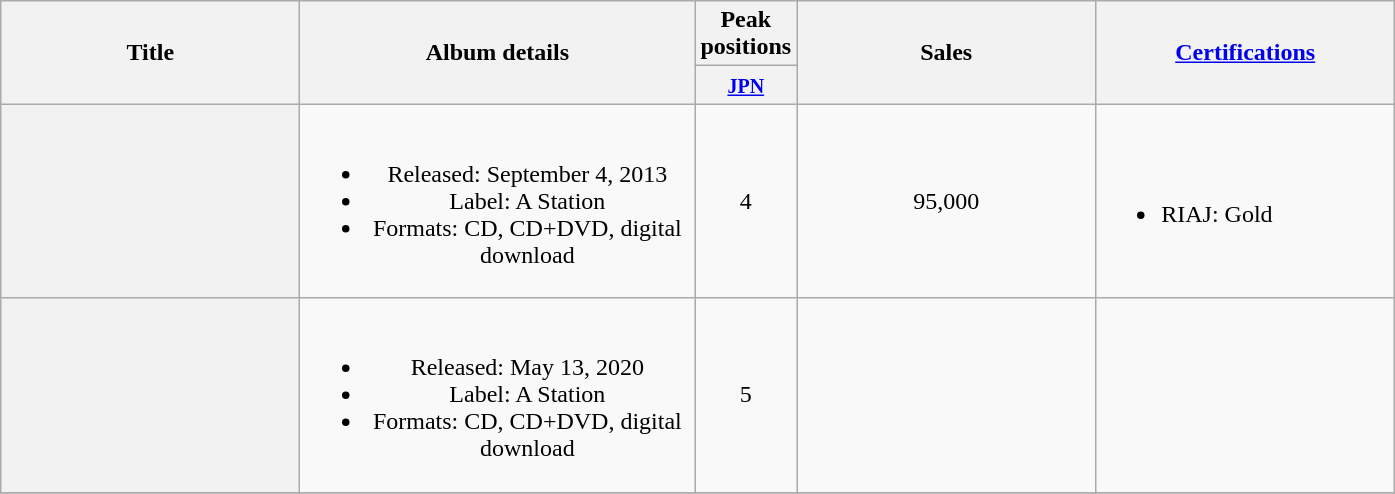<table class="wikitable plainrowheaders" style="text-align:center;">
<tr>
<th style="width:12em;" rowspan="2">Title</th>
<th style="width:16em;" rowspan="2">Album details</th>
<th colspan="1">Peak positions</th>
<th style="width:12em;" rowspan="2">Sales</th>
<th style="width:12em;" rowspan="2"><a href='#'>Certifications</a></th>
</tr>
<tr>
<th style="width:2.5em;"><small><a href='#'>JPN</a></small><br></th>
</tr>
<tr>
<th scope="row"></th>
<td><br><ul><li>Released: September 4, 2013</li><li>Label: A Station</li><li>Formats: CD, CD+DVD, digital download</li></ul></td>
<td>4</td>
<td>95,000</td>
<td align="left"><br><ul><li>RIAJ: Gold</li></ul></td>
</tr>
<tr>
<th scope="row"></th>
<td><br><ul><li>Released: May 13, 2020</li><li>Label: A Station</li><li>Formats: CD, CD+DVD, digital download</li></ul></td>
<td>5</td>
<td></td>
<td></td>
</tr>
<tr>
</tr>
</table>
